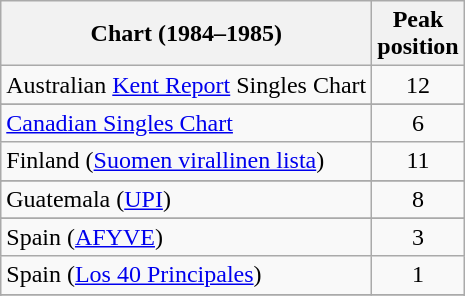<table class="wikitable sortable">
<tr>
<th>Chart (1984–1985)</th>
<th>Peak<br>position</th>
</tr>
<tr>
<td>Australian <a href='#'>Kent Report</a> Singles Chart</td>
<td align="center">12</td>
</tr>
<tr>
</tr>
<tr>
</tr>
<tr>
<td align="left"><a href='#'>Canadian Singles Chart</a></td>
<td style="text-align:center;">6</td>
</tr>
<tr>
<td>Finland (<a href='#'>Suomen virallinen lista</a>)</td>
<td style="text-align:center;">11</td>
</tr>
<tr>
</tr>
<tr>
</tr>
<tr>
<td>Guatemala (<a href='#'>UPI</a>)</td>
<td align="center">8</td>
</tr>
<tr>
</tr>
<tr>
</tr>
<tr>
</tr>
<tr>
</tr>
<tr>
</tr>
<tr>
<td>Spain (<a href='#'>AFYVE</a>)</td>
<td align="center">3</td>
</tr>
<tr>
<td>Spain (<a href='#'>Los 40 Principales</a>)</td>
<td align="center">1</td>
</tr>
<tr>
</tr>
<tr>
</tr>
<tr>
</tr>
<tr>
</tr>
<tr>
</tr>
<tr>
</tr>
</table>
